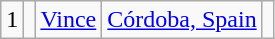<table class="wikitable">
<tr>
<td>1</td>
<td></td>
<td><a href='#'>Vince</a></td>
<td><a href='#'>Córdoba, Spain</a></td>
<td></td>
</tr>
</table>
